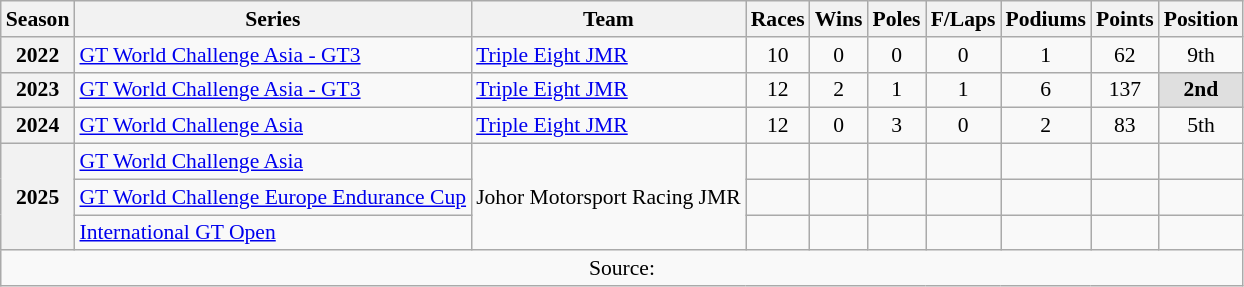<table class="wikitable" style="font-size: 90%; text-align:center">
<tr>
<th>Season</th>
<th>Series</th>
<th>Team</th>
<th>Races</th>
<th>Wins</th>
<th>Poles</th>
<th>F/Laps</th>
<th>Podiums</th>
<th>Points</th>
<th>Position</th>
</tr>
<tr>
<th>2022</th>
<td align=left><a href='#'>GT World Challenge Asia - GT3</a></td>
<td align=left><a href='#'>Triple Eight JMR</a></td>
<td>10</td>
<td>0</td>
<td>0</td>
<td>0</td>
<td>1</td>
<td>62</td>
<td>9th</td>
</tr>
<tr>
<th>2023</th>
<td align=left><a href='#'>GT World Challenge Asia - GT3</a></td>
<td align=left><a href='#'>Triple Eight JMR</a></td>
<td>12</td>
<td>2</td>
<td>1</td>
<td>1</td>
<td>6</td>
<td>137</td>
<td style="background:#DFDFDF;"><strong>2nd</strong></td>
</tr>
<tr>
<th>2024</th>
<td align=left><a href='#'>GT World Challenge Asia</a></td>
<td align=left><a href='#'>Triple Eight JMR</a></td>
<td>12</td>
<td>0</td>
<td>3</td>
<td>0</td>
<td>2</td>
<td>83</td>
<td>5th</td>
</tr>
<tr>
<th rowspan="3">2025</th>
<td align=left><a href='#'>GT World Challenge Asia</a></td>
<td rowspan="3" align="left">Johor Motorsport Racing JMR</td>
<td></td>
<td></td>
<td></td>
<td></td>
<td></td>
<td></td>
<td></td>
</tr>
<tr>
<td align=left><a href='#'>GT World Challenge Europe Endurance Cup</a></td>
<td></td>
<td></td>
<td></td>
<td></td>
<td></td>
<td></td>
<td></td>
</tr>
<tr>
<td align=left><a href='#'>International GT Open</a></td>
<td></td>
<td></td>
<td></td>
<td></td>
<td></td>
<td></td>
<td></td>
</tr>
<tr>
<td colspan="10">Source:</td>
</tr>
</table>
